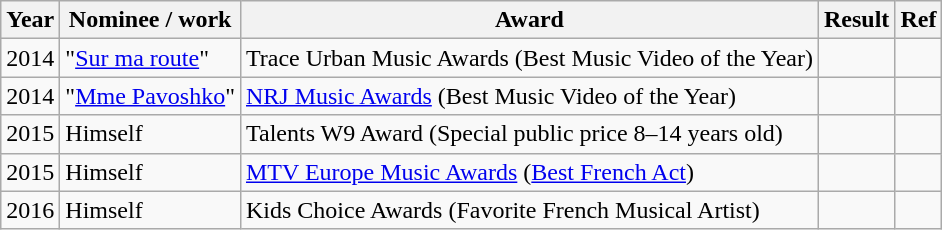<table class="wikitable">
<tr>
<th>Year</th>
<th>Nominee / work</th>
<th>Award</th>
<th>Result</th>
<th>Ref</th>
</tr>
<tr>
<td>2014</td>
<td>"<a href='#'>Sur ma route</a>"</td>
<td>Trace Urban Music Awards (Best Music Video of the Year)</td>
<td></td>
<td></td>
</tr>
<tr>
<td>2014</td>
<td>"<a href='#'>Mme Pavoshko</a>"</td>
<td><a href='#'>NRJ Music Awards</a> (Best Music Video of the Year)</td>
<td></td>
<td></td>
</tr>
<tr>
<td>2015</td>
<td>Himself</td>
<td>Talents W9 Award (Special public price 8–14 years old)</td>
<td></td>
<td></td>
</tr>
<tr>
<td>2015</td>
<td>Himself</td>
<td><a href='#'>MTV Europe Music Awards</a> (<a href='#'>Best French Act</a>)</td>
<td></td>
<td></td>
</tr>
<tr>
<td>2016</td>
<td>Himself</td>
<td>Kids Choice Awards (Favorite French Musical Artist)</td>
<td></td>
<td></td>
</tr>
</table>
